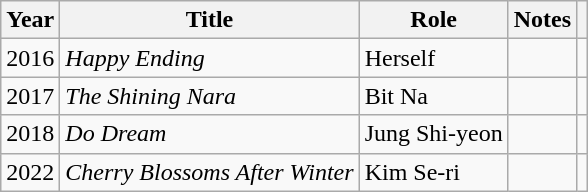<table class="wikitable plainrowheaders">
<tr>
<th scope="col">Year</th>
<th scope="col">Title</th>
<th scope="col">Role</th>
<th scope="col">Notes</th>
<th scope="col" class="unsortable"></th>
</tr>
<tr>
<td>2016</td>
<td><em>Happy Ending</em></td>
<td>Herself</td>
<td></td>
<td></td>
</tr>
<tr>
<td>2017</td>
<td><em>The Shining Nara</em></td>
<td>Bit Na</td>
<td></td>
<td align="center"></td>
</tr>
<tr>
<td>2018</td>
<td><em>Do Dream</em></td>
<td>Jung Shi-yeon</td>
<td></td>
<td align="center"></td>
</tr>
<tr>
<td>2022</td>
<td><em>Cherry Blossoms After Winter</em></td>
<td>Kim Se-ri</td>
<td></td>
<td align="center"></td>
</tr>
</table>
